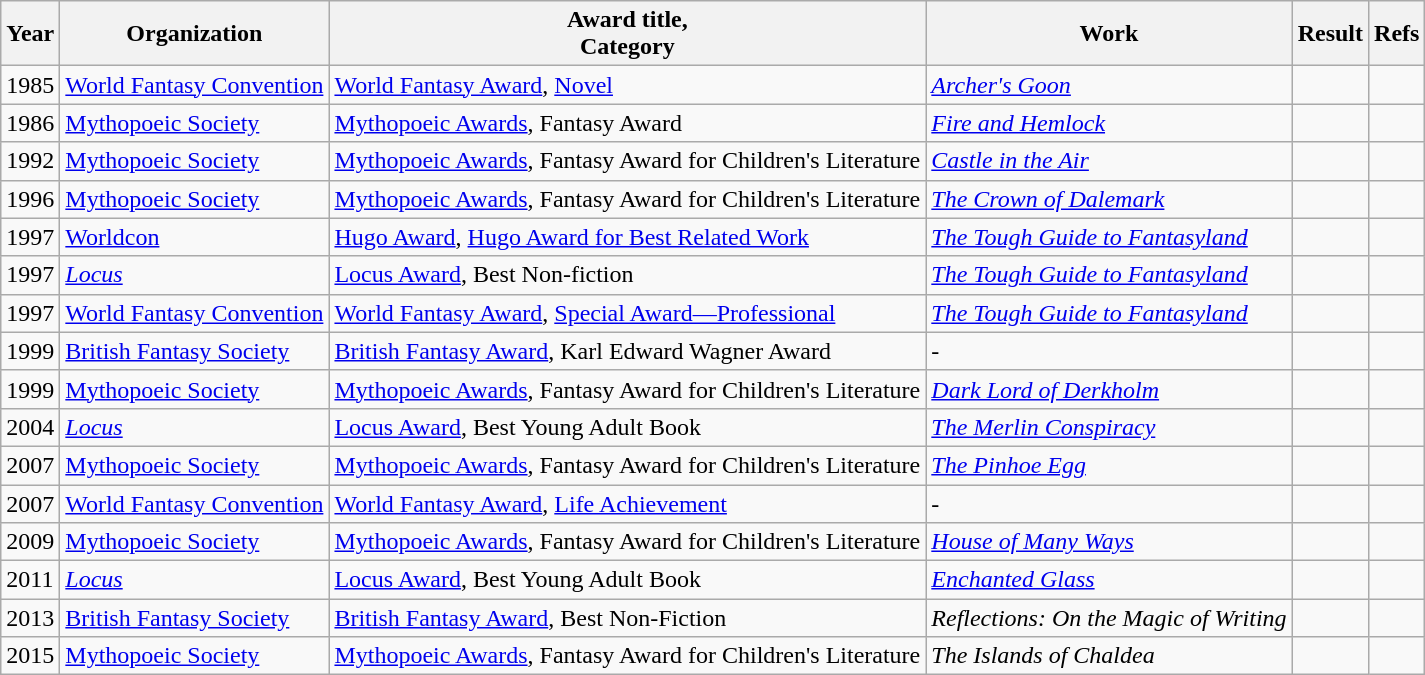<table class="wikitable">
<tr>
<th scope="col">Year</th>
<th scope="col">Organization</th>
<th scope="col">Award title,<br>Category</th>
<th scope="col">Work</th>
<th scope="col">Result</th>
<th scope="col">Refs<br></th>
</tr>
<tr>
<td>1985</td>
<td><a href='#'>World Fantasy Convention</a></td>
<td><a href='#'>World Fantasy Award</a>, <a href='#'>Novel</a></td>
<td><em><a href='#'>Archer's Goon</a></em></td>
<td></td>
<td></td>
</tr>
<tr>
<td>1986</td>
<td><a href='#'>Mythopoeic Society</a></td>
<td><a href='#'>Mythopoeic Awards</a>, Fantasy Award</td>
<td><em><a href='#'>Fire and Hemlock</a></em></td>
<td></td>
<td></td>
</tr>
<tr>
<td>1992</td>
<td><a href='#'>Mythopoeic Society</a></td>
<td><a href='#'>Mythopoeic Awards</a>, Fantasy Award for Children's Literature</td>
<td><em><a href='#'>Castle in the Air</a></em></td>
<td></td>
<td></td>
</tr>
<tr>
<td>1996</td>
<td><a href='#'>Mythopoeic Society</a></td>
<td><a href='#'>Mythopoeic Awards</a>, Fantasy Award for Children's Literature</td>
<td><em><a href='#'>The Crown of Dalemark</a></em></td>
<td></td>
<td></td>
</tr>
<tr>
<td>1997</td>
<td><a href='#'>Worldcon</a></td>
<td><a href='#'>Hugo Award</a>, <a href='#'>Hugo Award for Best Related Work</a></td>
<td><em><a href='#'>The Tough Guide to Fantasyland</a></em></td>
<td></td>
<td></td>
</tr>
<tr>
<td>1997</td>
<td><a href='#'><em>Locus</em></a></td>
<td><a href='#'>Locus Award</a>, Best Non-fiction</td>
<td><em><a href='#'>The Tough Guide to Fantasyland</a></em></td>
<td></td>
<td></td>
</tr>
<tr>
<td>1997</td>
<td><a href='#'>World Fantasy Convention</a></td>
<td><a href='#'>World Fantasy Award</a>, <a href='#'>Special Award—Professional</a></td>
<td><em><a href='#'>The Tough Guide to Fantasyland</a></em></td>
<td></td>
<td></td>
</tr>
<tr>
<td>1999</td>
<td><a href='#'>British Fantasy Society</a></td>
<td><a href='#'>British Fantasy Award</a>, Karl Edward Wagner Award</td>
<td>-</td>
<td></td>
<td></td>
</tr>
<tr>
<td>1999</td>
<td><a href='#'>Mythopoeic Society</a></td>
<td><a href='#'>Mythopoeic Awards</a>, Fantasy Award for Children's Literature</td>
<td><em><a href='#'>Dark Lord of Derkholm</a></em></td>
<td></td>
<td></td>
</tr>
<tr>
<td>2004</td>
<td><a href='#'><em>Locus</em></a></td>
<td><a href='#'>Locus Award</a>, Best Young Adult Book</td>
<td><em><a href='#'>The Merlin Conspiracy</a></em></td>
<td></td>
<td></td>
</tr>
<tr>
<td>2007</td>
<td><a href='#'>Mythopoeic Society</a></td>
<td><a href='#'>Mythopoeic Awards</a>, Fantasy Award for Children's Literature</td>
<td><em><a href='#'>The Pinhoe Egg</a></em></td>
<td></td>
<td></td>
</tr>
<tr>
<td>2007</td>
<td><a href='#'>World Fantasy Convention</a></td>
<td><a href='#'>World Fantasy Award</a>, <a href='#'>Life Achievement</a></td>
<td>-</td>
<td></td>
<td></td>
</tr>
<tr>
<td>2009</td>
<td><a href='#'>Mythopoeic Society</a></td>
<td><a href='#'>Mythopoeic Awards</a>, Fantasy Award for Children's Literature</td>
<td><em><a href='#'>House of Many Ways</a></em></td>
<td></td>
<td></td>
</tr>
<tr>
<td>2011</td>
<td><a href='#'><em>Locus</em></a></td>
<td><a href='#'>Locus Award</a>, Best Young Adult Book</td>
<td><em><a href='#'>Enchanted Glass</a></em></td>
<td></td>
<td></td>
</tr>
<tr>
<td>2013</td>
<td><a href='#'>British Fantasy Society</a></td>
<td><a href='#'>British Fantasy Award</a>, Best Non-Fiction</td>
<td><em>Reflections: On the Magic of Writing</em></td>
<td></td>
<td></td>
</tr>
<tr>
<td>2015</td>
<td><a href='#'>Mythopoeic Society</a></td>
<td><a href='#'>Mythopoeic Awards</a>, Fantasy Award for Children's Literature</td>
<td><em>The Islands of Chaldea</em></td>
<td></td>
<td></td>
</tr>
</table>
